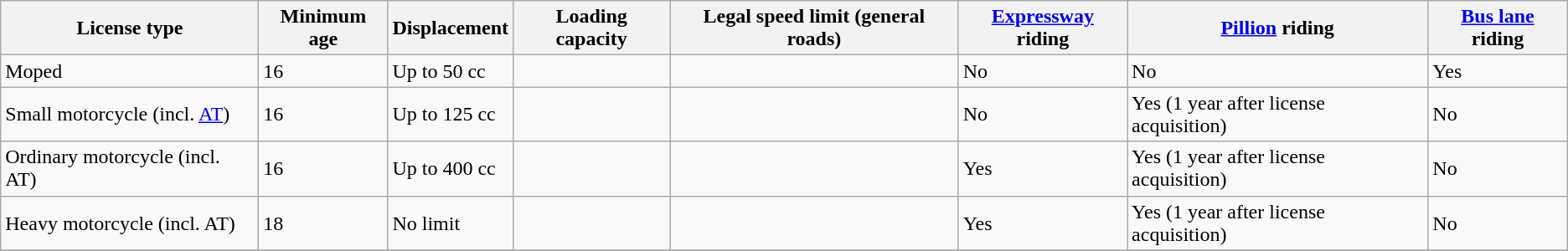<table class=wikitable>
<tr>
<th>License type</th>
<th>Minimum age</th>
<th>Displacement</th>
<th>Loading capacity</th>
<th>Legal speed limit (general roads)</th>
<th><a href='#'>Expressway</a> riding</th>
<th><a href='#'>Pillion</a> riding</th>
<th><a href='#'>Bus lane</a> riding</th>
</tr>
<tr>
<td>Moped</td>
<td>16</td>
<td>Up to 50 cc</td>
<td></td>
<td></td>
<td>No</td>
<td>No</td>
<td>Yes</td>
</tr>
<tr>
<td>Small motorcycle (incl. <a href='#'>AT</a>)</td>
<td>16</td>
<td>Up to 125 cc</td>
<td></td>
<td></td>
<td>No</td>
<td>Yes (1 year after license acquisition)</td>
<td>No</td>
</tr>
<tr>
<td>Ordinary motorcycle (incl. AT)</td>
<td>16</td>
<td>Up to 400 cc</td>
<td></td>
<td></td>
<td>Yes</td>
<td>Yes (1 year after license acquisition)</td>
<td>No</td>
</tr>
<tr>
<td>Heavy motorcycle (incl. AT)</td>
<td>18</td>
<td>No limit</td>
<td></td>
<td></td>
<td>Yes</td>
<td>Yes (1 year after license acquisition)</td>
<td>No</td>
</tr>
<tr>
</tr>
</table>
